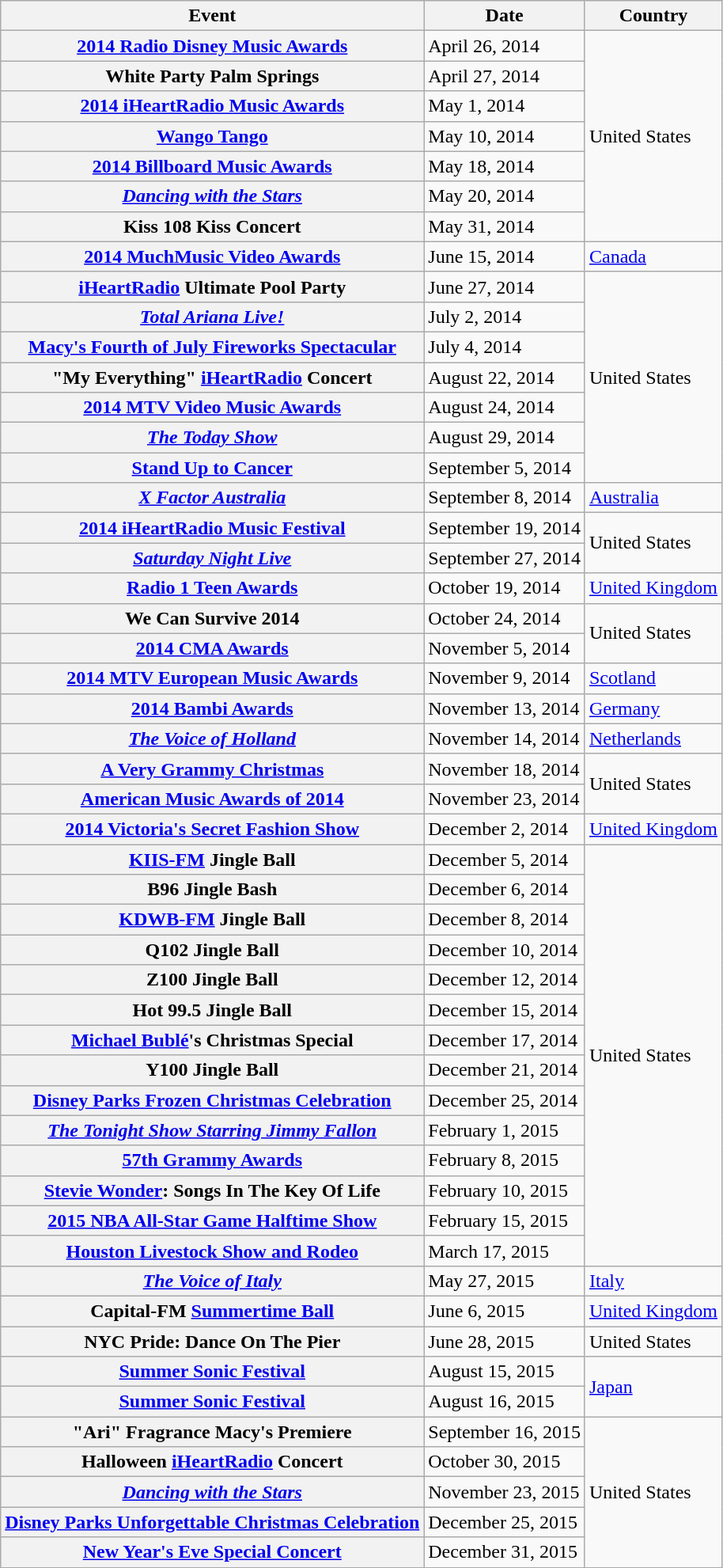<table class="wikitable sortable plainrowheaders">
<tr>
<th>Event</th>
<th>Date</th>
<th>Country</th>
</tr>
<tr>
<th scope="row"><a href='#'>2014 Radio Disney Music Awards</a></th>
<td>April 26, 2014</td>
<td rowspan="7">United States</td>
</tr>
<tr>
<th scope="row">White Party Palm Springs</th>
<td>April 27, 2014</td>
</tr>
<tr>
<th scope="row"><a href='#'>2014 iHeartRadio Music Awards</a></th>
<td>May 1, 2014</td>
</tr>
<tr>
<th scope="row"><a href='#'>Wango Tango</a></th>
<td>May 10, 2014</td>
</tr>
<tr>
<th scope="row"><a href='#'>2014 Billboard Music Awards</a></th>
<td>May 18, 2014</td>
</tr>
<tr>
<th scope="row"><em><a href='#'>Dancing with the Stars</a></em></th>
<td>May 20, 2014</td>
</tr>
<tr>
<th scope="row">Kiss 108 Kiss Concert</th>
<td>May 31, 2014</td>
</tr>
<tr>
<th scope="row"><a href='#'>2014 MuchMusic Video Awards</a></th>
<td>June 15, 2014</td>
<td><a href='#'>Canada</a></td>
</tr>
<tr>
<th scope="row"><a href='#'>iHeartRadio</a> Ultimate Pool Party</th>
<td>June 27, 2014</td>
<td rowspan="7">United States</td>
</tr>
<tr>
<th scope="row"><em><a href='#'>Total Ariana Live!</a></em></th>
<td>July 2, 2014</td>
</tr>
<tr>
<th scope="row"><a href='#'>Macy's Fourth of July Fireworks Spectacular</a></th>
<td>July 4, 2014</td>
</tr>
<tr>
<th scope="row">"My Everything" <a href='#'>iHeartRadio</a> Concert</th>
<td>August 22, 2014</td>
</tr>
<tr>
<th scope="row"><a href='#'>2014 MTV Video Music Awards</a></th>
<td>August 24, 2014</td>
</tr>
<tr>
<th scope="row"><em><a href='#'>The Today Show</a></em></th>
<td>August 29, 2014</td>
</tr>
<tr>
<th scope="row"><a href='#'>Stand Up to Cancer</a></th>
<td>September 5, 2014</td>
</tr>
<tr>
<th scope="row"><em><a href='#'>X Factor Australia</a></em></th>
<td>September 8, 2014</td>
<td><a href='#'>Australia</a></td>
</tr>
<tr>
<th scope="row"><a href='#'>2014 iHeartRadio Music Festival</a></th>
<td>September 19, 2014</td>
<td rowspan="2">United States</td>
</tr>
<tr>
<th scope="row"><em><a href='#'>Saturday Night Live</a></em></th>
<td>September 27, 2014</td>
</tr>
<tr>
<th scope="row"><a href='#'>Radio 1 Teen Awards</a></th>
<td>October 19, 2014</td>
<td><a href='#'>United Kingdom</a></td>
</tr>
<tr>
<th scope="row">We Can Survive 2014</th>
<td>October 24, 2014</td>
<td rowspan="2">United States</td>
</tr>
<tr>
<th scope="row"><a href='#'>2014 CMA Awards</a></th>
<td>November 5, 2014</td>
</tr>
<tr>
<th scope="row"><a href='#'>2014 MTV European Music Awards</a></th>
<td>November 9, 2014</td>
<td><a href='#'>Scotland</a></td>
</tr>
<tr>
<th scope="row"><a href='#'>2014 Bambi Awards</a></th>
<td>November 13, 2014</td>
<td><a href='#'>Germany</a></td>
</tr>
<tr>
<th scope="row"><em><a href='#'>The Voice of Holland</a></em></th>
<td>November 14, 2014</td>
<td><a href='#'>Netherlands</a></td>
</tr>
<tr>
<th scope="row"><a href='#'>A Very Grammy Christmas</a></th>
<td>November 18, 2014</td>
<td rowspan="2">United States</td>
</tr>
<tr>
<th scope="row"><a href='#'>American Music Awards of 2014</a></th>
<td>November 23, 2014</td>
</tr>
<tr>
<th scope="row"><a href='#'>2014 Victoria's Secret Fashion Show</a></th>
<td>December 2, 2014</td>
<td><a href='#'>United Kingdom</a></td>
</tr>
<tr>
<th scope="row"><a href='#'>KIIS-FM</a> Jingle Ball</th>
<td>December 5, 2014</td>
<td rowspan="14">United States</td>
</tr>
<tr>
<th scope="row">B96 Jingle Bash</th>
<td>December 6, 2014</td>
</tr>
<tr>
<th scope="row"><a href='#'>KDWB-FM</a> Jingle Ball</th>
<td>December 8, 2014</td>
</tr>
<tr>
<th scope="row">Q102 Jingle Ball</th>
<td>December 10, 2014</td>
</tr>
<tr>
<th scope="row">Z100 Jingle Ball</th>
<td>December 12, 2014</td>
</tr>
<tr>
<th scope="row">Hot 99.5 Jingle Ball</th>
<td>December 15, 2014</td>
</tr>
<tr>
<th scope="row"><a href='#'>Michael Bublé</a>'s Christmas Special</th>
<td>December 17, 2014</td>
</tr>
<tr>
<th scope="row">Y100 Jingle Ball</th>
<td>December 21, 2014</td>
</tr>
<tr>
<th scope="row"><a href='#'>Disney Parks Frozen Christmas Celebration</a></th>
<td>December 25, 2014</td>
</tr>
<tr>
<th scope="row"><em><a href='#'>The Tonight Show Starring Jimmy Fallon</a></em></th>
<td>February 1, 2015</td>
</tr>
<tr>
<th scope="row"><a href='#'>57th Grammy Awards</a></th>
<td>February 8, 2015</td>
</tr>
<tr>
<th scope="row"><a href='#'>Stevie Wonder</a>: Songs In The Key Of Life</th>
<td>February 10, 2015</td>
</tr>
<tr>
<th scope="row"><a href='#'>2015 NBA All-Star Game Halftime Show</a></th>
<td>February 15, 2015</td>
</tr>
<tr>
<th scope="row"><a href='#'>Houston Livestock Show and Rodeo</a></th>
<td>March 17, 2015</td>
</tr>
<tr>
<th scope="row"><em><a href='#'>The Voice of Italy</a></em></th>
<td>May 27, 2015</td>
<td><a href='#'>Italy</a></td>
</tr>
<tr>
<th scope="row">Capital-FM <a href='#'>Summertime Ball</a></th>
<td>June 6, 2015</td>
<td><a href='#'>United Kingdom</a></td>
</tr>
<tr>
<th scope="row">NYC Pride: Dance On The Pier</th>
<td>June 28, 2015</td>
<td>United States</td>
</tr>
<tr>
<th scope="row"><a href='#'>Summer Sonic Festival</a></th>
<td>August 15, 2015</td>
<td rowspan="2"><a href='#'>Japan</a></td>
</tr>
<tr>
<th scope="row"><a href='#'>Summer Sonic Festival</a></th>
<td>August 16, 2015</td>
</tr>
<tr>
<th scope="row">"Ari" Fragrance Macy's Premiere</th>
<td>September 16, 2015</td>
<td rowspan="5">United States</td>
</tr>
<tr>
<th scope="row">Halloween <a href='#'>iHeartRadio</a> Concert</th>
<td>October 30, 2015</td>
</tr>
<tr>
<th scope="row"><em><a href='#'>Dancing with the Stars</a></em></th>
<td>November 23, 2015</td>
</tr>
<tr>
<th scope="row"><a href='#'>Disney Parks Unforgettable Christmas Celebration</a></th>
<td>December 25, 2015</td>
</tr>
<tr>
<th scope="row"><a href='#'>New Year's Eve Special Concert</a></th>
<td>December 31, 2015</td>
</tr>
<tr>
</tr>
</table>
